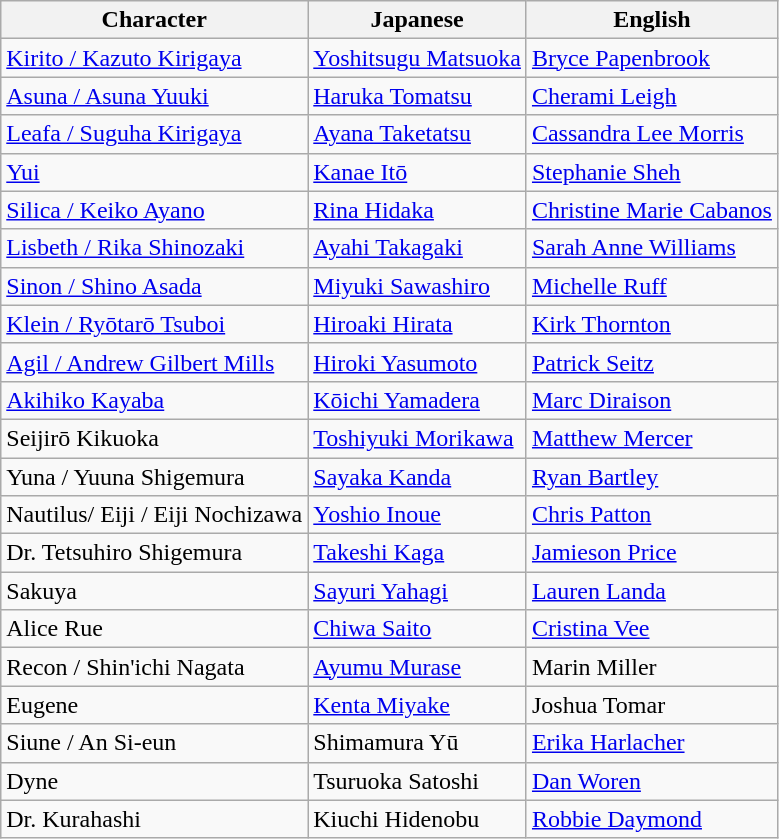<table class="wikitable">
<tr>
<th>Character</th>
<th>Japanese</th>
<th>English</th>
</tr>
<tr>
<td><a href='#'>Kirito / Kazuto Kirigaya</a></td>
<td><a href='#'>Yoshitsugu Matsuoka</a></td>
<td><a href='#'>Bryce Papenbrook</a></td>
</tr>
<tr>
<td><a href='#'>Asuna / Asuna Yuuki</a></td>
<td><a href='#'>Haruka Tomatsu</a></td>
<td><a href='#'>Cherami Leigh</a></td>
</tr>
<tr>
<td><a href='#'>Leafa / Suguha Kirigaya</a></td>
<td><a href='#'>Ayana Taketatsu</a></td>
<td><a href='#'>Cassandra Lee Morris</a></td>
</tr>
<tr>
<td><a href='#'>Yui</a></td>
<td><a href='#'>Kanae Itō</a></td>
<td><a href='#'>Stephanie Sheh</a></td>
</tr>
<tr>
<td><a href='#'>Silica / Keiko Ayano</a></td>
<td><a href='#'>Rina Hidaka</a></td>
<td><a href='#'>Christine Marie Cabanos</a></td>
</tr>
<tr>
<td><a href='#'>Lisbeth / Rika Shinozaki</a></td>
<td><a href='#'>Ayahi Takagaki</a></td>
<td><a href='#'>Sarah Anne Williams</a></td>
</tr>
<tr>
<td><a href='#'>Sinon / Shino Asada</a></td>
<td><a href='#'>Miyuki Sawashiro</a></td>
<td><a href='#'>Michelle Ruff</a></td>
</tr>
<tr>
<td><a href='#'>Klein / Ryōtarō Tsuboi</a></td>
<td><a href='#'>Hiroaki Hirata</a></td>
<td><a href='#'>Kirk Thornton</a></td>
</tr>
<tr>
<td><a href='#'>Agil / Andrew Gilbert Mills</a></td>
<td><a href='#'>Hiroki Yasumoto</a></td>
<td><a href='#'>Patrick Seitz</a></td>
</tr>
<tr>
<td><a href='#'>Akihiko Kayaba</a></td>
<td><a href='#'>Kōichi Yamadera</a></td>
<td><a href='#'>Marc Diraison</a></td>
</tr>
<tr>
<td>Seijirō Kikuoka</td>
<td><a href='#'>Toshiyuki Morikawa</a></td>
<td><a href='#'>Matthew Mercer</a></td>
</tr>
<tr>
<td>Yuna / Yuuna Shigemura</td>
<td><a href='#'>Sayaka Kanda</a></td>
<td><a href='#'>Ryan Bartley</a></td>
</tr>
<tr>
<td>Nautilus/ Eiji / Eiji Nochizawa</td>
<td><a href='#'>Yoshio Inoue</a></td>
<td><a href='#'>Chris Patton</a></td>
</tr>
<tr>
<td>Dr. Tetsuhiro Shigemura</td>
<td><a href='#'>Takeshi Kaga</a></td>
<td><a href='#'>Jamieson Price</a></td>
</tr>
<tr>
<td>Sakuya</td>
<td><a href='#'>Sayuri Yahagi</a></td>
<td><a href='#'>Lauren Landa</a></td>
</tr>
<tr>
<td>Alice Rue</td>
<td><a href='#'>Chiwa Saito</a></td>
<td><a href='#'>Cristina Vee</a></td>
</tr>
<tr>
<td>Recon / Shin'ichi Nagata</td>
<td><a href='#'>Ayumu Murase</a></td>
<td>Marin Miller</td>
</tr>
<tr>
<td>Eugene</td>
<td><a href='#'>Kenta Miyake</a></td>
<td>Joshua Tomar</td>
</tr>
<tr>
<td>Siune / An Si-eun</td>
<td>Shimamura Yū</td>
<td><a href='#'>Erika Harlacher</a></td>
</tr>
<tr>
<td>Dyne</td>
<td>Tsuruoka Satoshi</td>
<td><a href='#'>Dan Woren</a></td>
</tr>
<tr>
<td>Dr. Kurahashi</td>
<td>Kiuchi Hidenobu</td>
<td><a href='#'>Robbie Daymond</a></td>
</tr>
</table>
